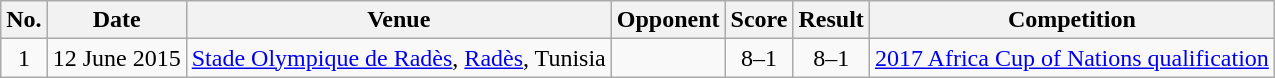<table class="wikitable sortable">
<tr>
<th scope="col">No.</th>
<th scope="col">Date</th>
<th scope="col">Venue</th>
<th scope="col">Opponent</th>
<th scope="col">Score</th>
<th scope="col">Result</th>
<th scope="col">Competition</th>
</tr>
<tr>
<td align="center">1</td>
<td>12 June 2015</td>
<td><a href='#'>Stade Olympique de Radès</a>, <a href='#'>Radès</a>, Tunisia</td>
<td></td>
<td align="center">8–1</td>
<td align="center">8–1</td>
<td><a href='#'>2017 Africa Cup of Nations qualification</a></td>
</tr>
</table>
